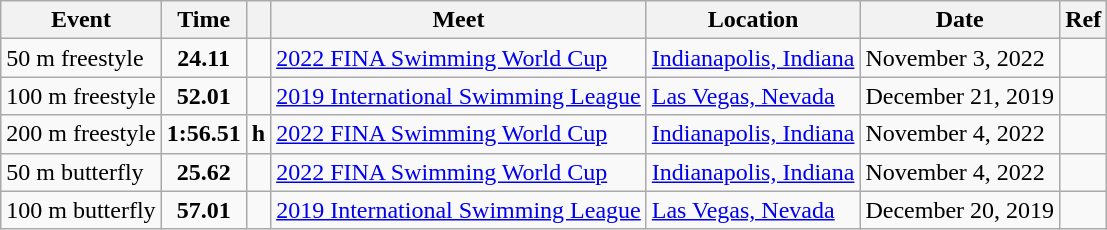<table class="wikitable">
<tr>
<th>Event</th>
<th>Time</th>
<th></th>
<th>Meet</th>
<th>Location</th>
<th>Date</th>
<th>Ref</th>
</tr>
<tr>
<td>50 m freestyle</td>
<td align="center"><strong>24.11</strong></td>
<td></td>
<td><a href='#'>2022 FINA Swimming World Cup</a></td>
<td><a href='#'>Indianapolis, Indiana</a></td>
<td>November 3, 2022</td>
<td align="center"></td>
</tr>
<tr>
<td>100 m freestyle</td>
<td align="center"><strong>52.01</strong></td>
<td></td>
<td><a href='#'>2019 International Swimming League</a></td>
<td><a href='#'>Las Vegas, Nevada</a></td>
<td>December 21, 2019</td>
<td align="center"></td>
</tr>
<tr>
<td>200 m freestyle</td>
<td align="center"><strong>1:56.51</strong></td>
<td><strong>h</strong></td>
<td><a href='#'>2022 FINA Swimming World Cup</a></td>
<td><a href='#'>Indianapolis, Indiana</a></td>
<td>November 4, 2022</td>
<td align="center"></td>
</tr>
<tr>
<td>50 m butterfly</td>
<td align="center"><strong>25.62</strong></td>
<td></td>
<td><a href='#'>2022 FINA Swimming World Cup</a></td>
<td><a href='#'>Indianapolis, Indiana</a></td>
<td>November 4, 2022</td>
<td align="center"></td>
</tr>
<tr>
<td>100 m butterfly</td>
<td align="center"><strong>57.01</strong></td>
<td></td>
<td><a href='#'>2019 International Swimming League</a></td>
<td><a href='#'>Las Vegas, Nevada</a></td>
<td>December 20, 2019</td>
<td align="center"></td>
</tr>
</table>
